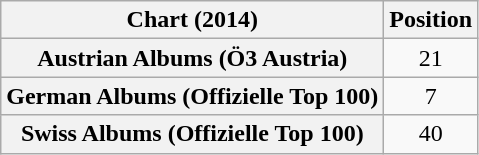<table class="wikitable sortable plainrowheaders" style="text-align:center">
<tr>
<th scope="col">Chart (2014)</th>
<th scope="col">Position</th>
</tr>
<tr>
<th scope="row">Austrian Albums (Ö3 Austria)</th>
<td>21</td>
</tr>
<tr>
<th scope="row">German Albums (Offizielle Top 100)</th>
<td>7</td>
</tr>
<tr>
<th scope="row">Swiss Albums (Offizielle Top 100)</th>
<td>40</td>
</tr>
</table>
